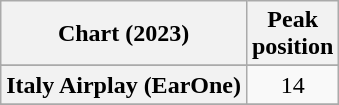<table class="wikitable sortable plainrowheaders" style="text-align:center;">
<tr>
<th scope="col">Chart (2023)</th>
<th scope="col">Peak<br>position</th>
</tr>
<tr>
</tr>
<tr>
<th scope="row">Italy Airplay (EarOne)</th>
<td>14</td>
</tr>
<tr>
</tr>
</table>
